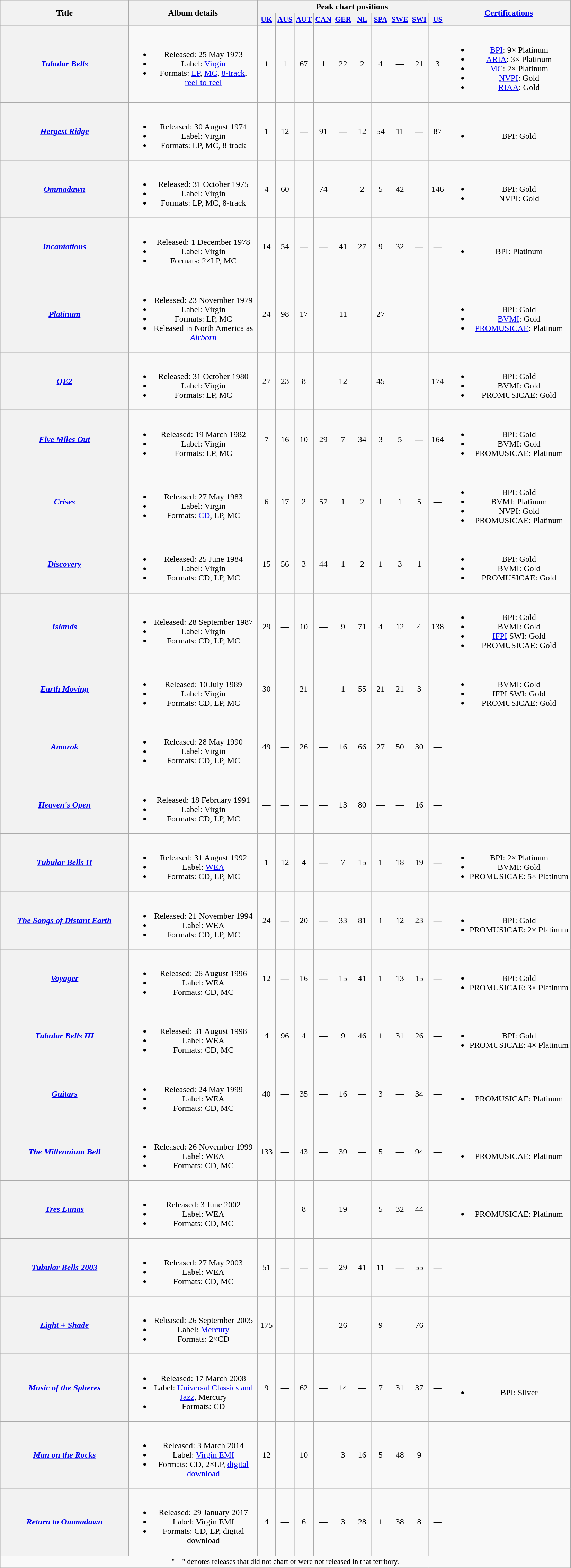<table class="wikitable plainrowheaders" style="text-align:center;">
<tr>
<th rowspan="2" scope="col" style="width:15em;">Title</th>
<th rowspan="2" scope="col" style="width:15em;">Album details</th>
<th colspan="10">Peak chart positions</th>
<th rowspan="2"><a href='#'>Certifications</a></th>
</tr>
<tr>
<th scope="col" style="width:2em;font-size:90%;"><a href='#'>UK</a><br></th>
<th scope="col" style="width:2em;font-size:90%;"><a href='#'>AUS</a><br></th>
<th scope="col" style="width:2em;font-size:90%;"><a href='#'>AUT</a><br></th>
<th scope="col" style="width:2em;font-size:90%;"><a href='#'>CAN</a><br></th>
<th scope="col" style="width:2em;font-size:90%;"><a href='#'>GER</a><br></th>
<th scope="col" style="width:2em;font-size:90%;"><a href='#'>NL</a><br></th>
<th scope="col" style="width:2em;font-size:90%;"><a href='#'>SPA</a><br></th>
<th scope="col" style="width:2em;font-size:90%;"><a href='#'>SWE</a><br></th>
<th scope="col" style="width:2em;font-size:90%;"><a href='#'>SWI</a><br></th>
<th scope="col" style="width:2em;font-size:90%;"><a href='#'>US</a><br></th>
</tr>
<tr>
<th scope="row"><em><a href='#'>Tubular Bells</a></em></th>
<td><br><ul><li>Released: 25 May 1973</li><li>Label: <a href='#'>Virgin</a></li><li>Formats: <a href='#'>LP</a>, <a href='#'>MC</a>, <a href='#'>8-track</a>, <a href='#'>reel-to-reel</a></li></ul></td>
<td>1</td>
<td>1</td>
<td>67</td>
<td>1</td>
<td>22</td>
<td>2</td>
<td>4</td>
<td>—</td>
<td>21</td>
<td>3</td>
<td><br><ul><li><a href='#'>BPI</a>: 9× Platinum</li><li><a href='#'>ARIA</a>: 3× Platinum</li><li><a href='#'>MC</a>: 2× Platinum</li><li><a href='#'>NVPI</a>: Gold</li><li><a href='#'>RIAA</a>: Gold</li></ul></td>
</tr>
<tr>
<th scope="row"><em><a href='#'>Hergest Ridge</a></em></th>
<td><br><ul><li>Released: 30 August 1974</li><li>Label: Virgin</li><li>Formats: LP, MC, 8-track</li></ul></td>
<td>1</td>
<td>12</td>
<td>—</td>
<td>91</td>
<td>—</td>
<td>12</td>
<td>54</td>
<td>11</td>
<td>—</td>
<td>87</td>
<td><br><ul><li>BPI: Gold</li></ul></td>
</tr>
<tr>
<th scope="row"><em><a href='#'>Ommadawn</a></em></th>
<td><br><ul><li>Released: 31 October 1975</li><li>Label: Virgin</li><li>Formats: LP, MC, 8-track</li></ul></td>
<td>4</td>
<td>60</td>
<td>—</td>
<td>74</td>
<td>—</td>
<td>2</td>
<td>5</td>
<td>42</td>
<td>—</td>
<td>146</td>
<td><br><ul><li>BPI: Gold</li><li>NVPI: Gold</li></ul></td>
</tr>
<tr>
<th scope="row"><em><a href='#'>Incantations</a></em></th>
<td><br><ul><li>Released: 1 December 1978</li><li>Label: Virgin</li><li>Formats: 2×LP, MC</li></ul></td>
<td>14</td>
<td>54</td>
<td>—</td>
<td>—</td>
<td>41</td>
<td>27</td>
<td>9</td>
<td>32</td>
<td>—</td>
<td>—</td>
<td><br><ul><li>BPI: Platinum</li></ul></td>
</tr>
<tr>
<th scope="row"><em><a href='#'>Platinum</a></em></th>
<td><br><ul><li>Released: 23 November 1979</li><li>Label: Virgin</li><li>Formats: LP, MC</li><li>Released in North America as <em><a href='#'>Airborn</a></em></li></ul></td>
<td>24</td>
<td>98</td>
<td>17</td>
<td>—</td>
<td>11</td>
<td>—</td>
<td>27</td>
<td>—</td>
<td>—</td>
<td>—</td>
<td><br><ul><li>BPI: Gold</li><li><a href='#'>BVMI</a>: Gold</li><li><a href='#'>PROMUSICAE</a>: Platinum</li></ul></td>
</tr>
<tr>
<th scope="row"><em><a href='#'>QE2</a></em></th>
<td><br><ul><li>Released: 31 October 1980</li><li>Label: Virgin</li><li>Formats: LP, MC</li></ul></td>
<td>27</td>
<td>23</td>
<td>8</td>
<td>—</td>
<td>12</td>
<td>—</td>
<td>45</td>
<td>—</td>
<td>—</td>
<td>174</td>
<td><br><ul><li>BPI: Gold</li><li>BVMI: Gold</li><li>PROMUSICAE: Gold</li></ul></td>
</tr>
<tr>
<th scope="row"><em><a href='#'>Five Miles Out</a></em></th>
<td><br><ul><li>Released: 19 March 1982</li><li>Label: Virgin</li><li>Formats: LP, MC</li></ul></td>
<td>7</td>
<td>16</td>
<td>10</td>
<td>29</td>
<td>7</td>
<td>34</td>
<td>3</td>
<td>5</td>
<td>—</td>
<td>164</td>
<td><br><ul><li>BPI: Gold</li><li>BVMI: Gold</li><li>PROMUSICAE: Platinum</li></ul></td>
</tr>
<tr>
<th scope="row"><em><a href='#'>Crises</a></em></th>
<td><br><ul><li>Released: 27 May 1983</li><li>Label: Virgin</li><li>Formats: <a href='#'>CD</a>, LP, MC</li></ul></td>
<td>6</td>
<td>17</td>
<td>2</td>
<td>57</td>
<td>1</td>
<td>2</td>
<td>1</td>
<td>1</td>
<td>5</td>
<td>—</td>
<td><br><ul><li>BPI: Gold</li><li>BVMI: Platinum</li><li>NVPI: Gold</li><li>PROMUSICAE: Platinum</li></ul></td>
</tr>
<tr>
<th scope="row"><em><a href='#'>Discovery</a></em></th>
<td><br><ul><li>Released: 25 June 1984</li><li>Label: Virgin</li><li>Formats: CD, LP, MC</li></ul></td>
<td>15</td>
<td>56</td>
<td>3</td>
<td>44</td>
<td>1</td>
<td>2</td>
<td>1</td>
<td>3</td>
<td>1</td>
<td>—</td>
<td><br><ul><li>BPI: Gold</li><li>BVMI: Gold</li><li>PROMUSICAE: Gold</li></ul></td>
</tr>
<tr>
<th scope="row"><em><a href='#'>Islands</a></em></th>
<td><br><ul><li>Released: 28 September 1987</li><li>Label: Virgin</li><li>Formats: CD, LP, MC</li></ul></td>
<td>29</td>
<td>—</td>
<td>10</td>
<td>—</td>
<td>9</td>
<td>71</td>
<td>4</td>
<td>12</td>
<td>4</td>
<td>138</td>
<td><br><ul><li>BPI: Gold</li><li>BVMI: Gold</li><li><a href='#'>IFPI</a> SWI: Gold</li><li>PROMUSICAE: Gold</li></ul></td>
</tr>
<tr>
<th scope="row"><em><a href='#'>Earth Moving</a></em></th>
<td><br><ul><li>Released: 10 July 1989</li><li>Label: Virgin</li><li>Formats: CD, LP, MC</li></ul></td>
<td>30</td>
<td>—</td>
<td>21</td>
<td>—</td>
<td>1</td>
<td>55</td>
<td>21</td>
<td>21</td>
<td>3</td>
<td>—</td>
<td><br><ul><li>BVMI: Gold</li><li>IFPI SWI: Gold</li><li>PROMUSICAE: Gold</li></ul></td>
</tr>
<tr>
<th scope="row"><em><a href='#'>Amarok</a></em></th>
<td><br><ul><li>Released: 28 May 1990</li><li>Label: Virgin</li><li>Formats: CD, LP, MC</li></ul></td>
<td>49</td>
<td>—</td>
<td>26</td>
<td>—</td>
<td>16</td>
<td>66</td>
<td>27</td>
<td>50</td>
<td>30</td>
<td>—</td>
<td></td>
</tr>
<tr>
<th scope="row"><em><a href='#'>Heaven's Open</a></em></th>
<td><br><ul><li>Released: 18 February 1991</li><li>Label: Virgin</li><li>Formats: CD, LP, MC</li></ul></td>
<td>—</td>
<td>—</td>
<td>—</td>
<td>—</td>
<td>13</td>
<td>80</td>
<td>—</td>
<td>—</td>
<td>16</td>
<td>—</td>
<td></td>
</tr>
<tr>
<th scope="row"><em><a href='#'>Tubular Bells II</a></em></th>
<td><br><ul><li>Released: 31 August 1992</li><li>Label: <a href='#'>WEA</a></li><li>Formats: CD, LP, MC</li></ul></td>
<td>1</td>
<td>12</td>
<td>4</td>
<td>—</td>
<td>7</td>
<td>15</td>
<td>1</td>
<td>18</td>
<td>19</td>
<td>—</td>
<td><br><ul><li>BPI: 2× Platinum</li><li>BVMI: Gold</li><li>PROMUSICAE: 5× Platinum</li></ul></td>
</tr>
<tr>
<th scope="row"><em><a href='#'>The Songs of Distant Earth</a></em></th>
<td><br><ul><li>Released: 21 November 1994</li><li>Label: WEA</li><li>Formats: CD, LP, MC</li></ul></td>
<td>24</td>
<td>—</td>
<td>20</td>
<td>—</td>
<td>33</td>
<td>81</td>
<td>1</td>
<td>12</td>
<td>23</td>
<td>—</td>
<td><br><ul><li>BPI: Gold</li><li>PROMUSICAE: 2× Platinum</li></ul></td>
</tr>
<tr>
<th scope="row"><em><a href='#'>Voyager</a></em></th>
<td><br><ul><li>Released: 26 August 1996</li><li>Label: WEA</li><li>Formats: CD, MC</li></ul></td>
<td>12</td>
<td>—</td>
<td>16</td>
<td>—</td>
<td>15</td>
<td>41</td>
<td>1</td>
<td>13</td>
<td>15</td>
<td>—</td>
<td><br><ul><li>BPI: Gold</li><li>PROMUSICAE: 3× Platinum</li></ul></td>
</tr>
<tr>
<th scope="row"><em><a href='#'>Tubular Bells III</a></em></th>
<td><br><ul><li>Released: 31 August 1998</li><li>Label: WEA</li><li>Formats: CD, MC</li></ul></td>
<td>4</td>
<td>96</td>
<td>4</td>
<td>—</td>
<td>9</td>
<td>46</td>
<td>1</td>
<td>31</td>
<td>26</td>
<td>—</td>
<td><br><ul><li>BPI: Gold</li><li>PROMUSICAE: 4× Platinum</li></ul></td>
</tr>
<tr>
<th scope="row"><em><a href='#'>Guitars</a></em></th>
<td><br><ul><li>Released: 24 May 1999</li><li>Label: WEA</li><li>Formats: CD, MC</li></ul></td>
<td>40</td>
<td>—</td>
<td>35</td>
<td>—</td>
<td>16</td>
<td>—</td>
<td>3</td>
<td>—</td>
<td>34</td>
<td>—</td>
<td><br><ul><li>PROMUSICAE: Platinum</li></ul></td>
</tr>
<tr>
<th scope="row"><em><a href='#'>The Millennium Bell</a></em></th>
<td><br><ul><li>Released: 26 November 1999</li><li>Label: WEA</li><li>Formats: CD, MC</li></ul></td>
<td>133</td>
<td>—</td>
<td>43</td>
<td>—</td>
<td>39</td>
<td>—</td>
<td>5</td>
<td>—</td>
<td>94</td>
<td>—</td>
<td><br><ul><li>PROMUSICAE: Platinum</li></ul></td>
</tr>
<tr>
<th scope="row"><em><a href='#'>Tres Lunas</a></em></th>
<td><br><ul><li>Released: 3 June 2002</li><li>Label: WEA</li><li>Formats: CD, MC</li></ul></td>
<td>—</td>
<td>—</td>
<td>8</td>
<td>—</td>
<td>19</td>
<td>—</td>
<td>5</td>
<td>32</td>
<td>44</td>
<td>—</td>
<td><br><ul><li>PROMUSICAE: Platinum</li></ul></td>
</tr>
<tr>
<th scope="row"><em><a href='#'>Tubular Bells 2003</a></em></th>
<td><br><ul><li>Released: 27 May 2003</li><li>Label: WEA</li><li>Formats: CD, MC</li></ul></td>
<td>51</td>
<td>—</td>
<td>—</td>
<td>—</td>
<td>29</td>
<td>41</td>
<td>11</td>
<td>—</td>
<td>55</td>
<td>—</td>
<td></td>
</tr>
<tr>
<th scope="row"><em><a href='#'>Light + Shade</a></em></th>
<td><br><ul><li>Released: 26 September 2005</li><li>Label: <a href='#'>Mercury</a></li><li>Formats: 2×CD</li></ul></td>
<td>175</td>
<td>—</td>
<td>—</td>
<td>—</td>
<td>26</td>
<td>—</td>
<td>9</td>
<td>—</td>
<td>76</td>
<td>—</td>
<td></td>
</tr>
<tr>
<th scope="row"><em><a href='#'>Music of the Spheres</a></em></th>
<td><br><ul><li>Released: 17 March 2008</li><li>Label: <a href='#'>Universal Classics and Jazz</a>, Mercury</li><li>Formats: CD</li></ul></td>
<td>9</td>
<td>—</td>
<td>62</td>
<td>—</td>
<td>14</td>
<td>—</td>
<td>7</td>
<td>31</td>
<td>37</td>
<td>—</td>
<td><br><ul><li>BPI: Silver</li></ul></td>
</tr>
<tr>
<th scope="row"><em><a href='#'>Man on the Rocks</a></em></th>
<td><br><ul><li>Released: 3 March 2014</li><li>Label: <a href='#'>Virgin EMI</a></li><li>Formats: CD, 2×LP, <a href='#'>digital download</a></li></ul></td>
<td>12</td>
<td>—</td>
<td>10</td>
<td>—</td>
<td>3</td>
<td>16</td>
<td>5</td>
<td>48</td>
<td>9</td>
<td>—</td>
<td></td>
</tr>
<tr>
<th scope="row"><em><a href='#'>Return to Ommadawn</a></em></th>
<td><br><ul><li>Released: 29 January 2017</li><li>Label: Virgin EMI</li><li>Formats: CD, LP, digital download</li></ul></td>
<td>4</td>
<td>—</td>
<td>6</td>
<td>—</td>
<td>3</td>
<td>28</td>
<td>1</td>
<td>38</td>
<td>8</td>
<td>—</td>
<td></td>
</tr>
<tr>
<td colspan="13" style="font-size:90%">"—" denotes releases that did not chart or were not released in that territory.</td>
</tr>
</table>
